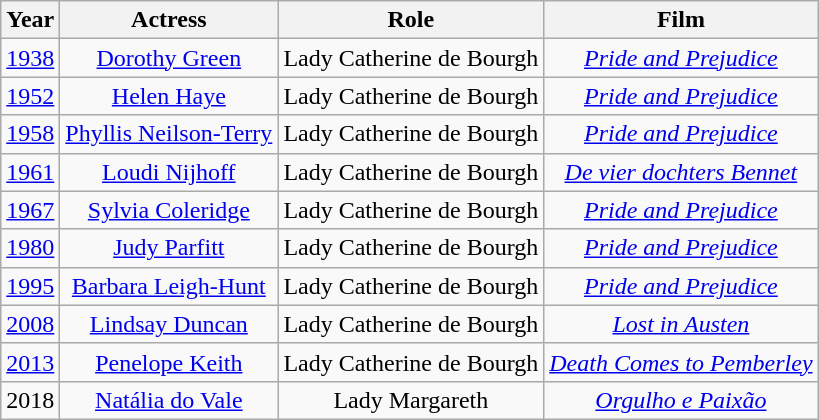<table class="wikitable">
<tr>
<th scope="col">Year</th>
<th scope="col">Actress</th>
<th scope="col">Role</th>
<th scope="col">Film</th>
</tr>
<tr align="center">
<td><a href='#'>1938</a></td>
<td><a href='#'>Dorothy Green</a></td>
<td>Lady Catherine de Bourgh</td>
<td><em><a href='#'>Pride and Prejudice</a></em></td>
</tr>
<tr align="center">
<td><a href='#'>1952</a></td>
<td><a href='#'>Helen Haye</a></td>
<td>Lady Catherine de Bourgh</td>
<td><em><a href='#'>Pride and Prejudice</a></em></td>
</tr>
<tr align="center">
<td><a href='#'>1958</a></td>
<td><a href='#'>Phyllis Neilson-Terry</a></td>
<td>Lady Catherine de Bourgh</td>
<td><em><a href='#'>Pride and Prejudice</a></em></td>
</tr>
<tr align="center">
<td><a href='#'>1961</a></td>
<td><a href='#'>Loudi Nijhoff</a></td>
<td>Lady Catherine de Bourgh</td>
<td><em><a href='#'>De vier dochters Bennet</a></em></td>
</tr>
<tr align="center">
<td><a href='#'>1967</a></td>
<td><a href='#'>Sylvia Coleridge</a></td>
<td>Lady Catherine de Bourgh</td>
<td><em><a href='#'>Pride and Prejudice</a></em></td>
</tr>
<tr align="center">
<td><a href='#'>1980</a></td>
<td><a href='#'>Judy Parfitt</a></td>
<td>Lady Catherine de Bourgh</td>
<td><em><a href='#'>Pride and Prejudice</a></em></td>
</tr>
<tr align="center">
<td><a href='#'>1995</a></td>
<td><a href='#'>Barbara Leigh-Hunt</a></td>
<td>Lady Catherine de Bourgh</td>
<td><em><a href='#'>Pride and Prejudice</a></em></td>
</tr>
<tr align="center">
<td><a href='#'>2008</a></td>
<td><a href='#'>Lindsay Duncan</a></td>
<td>Lady Catherine de Bourgh</td>
<td><em><a href='#'>Lost in Austen</a></em></td>
</tr>
<tr align="center">
<td><a href='#'>2013</a></td>
<td><a href='#'>Penelope Keith</a></td>
<td>Lady Catherine de Bourgh</td>
<td><em><a href='#'>Death Comes to Pemberley</a></em></td>
</tr>
<tr align="center">
<td>2018</td>
<td><a href='#'>Natália do Vale</a></td>
<td>Lady Margareth</td>
<td><em><a href='#'>Orgulho e Paixão</a></em></td>
</tr>
</table>
